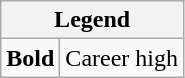<table class="wikitable mw-collapsible mw-collapsed">
<tr>
<th colspan="2">Legend</th>
</tr>
<tr>
<td><strong>Bold</strong></td>
<td>Career high</td>
</tr>
</table>
